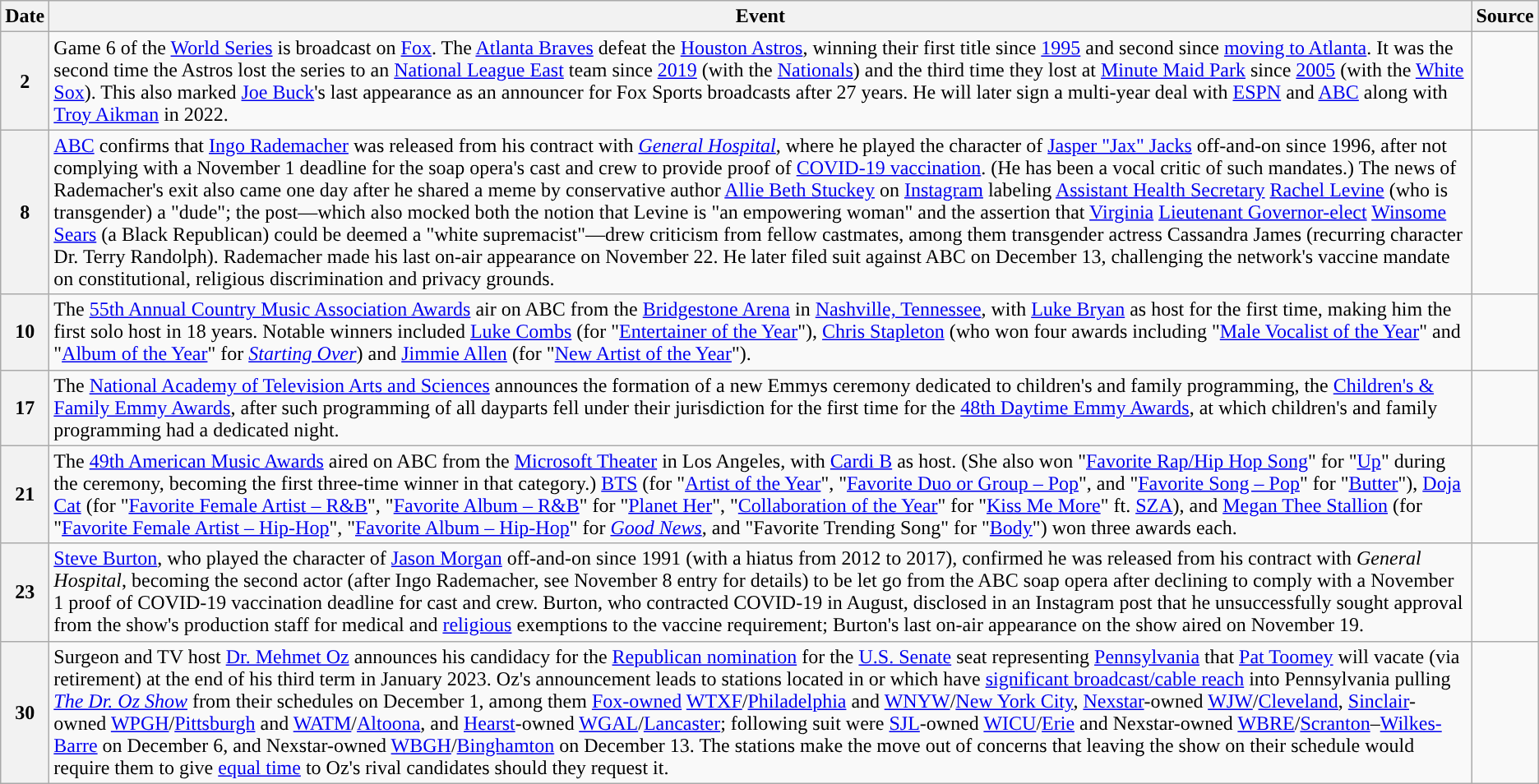<table class="wikitable">
<tr>
<th>Date</th>
<th>Event</th>
<th>Source</th>
</tr>
<tr>
<th>2</th>
<td>Game 6 of the <a href='#'>World Series</a> is broadcast on <a href='#'>Fox</a>. The <a href='#'>Atlanta Braves</a> defeat the <a href='#'>Houston Astros</a>, winning their first title since <a href='#'>1995</a> and second since <a href='#'>moving to Atlanta</a>. It was the second time the Astros lost the series to an <a href='#'>National League East</a> team since <a href='#'>2019</a> (with the <a href='#'>Nationals</a>) and the third time they lost at <a href='#'>Minute Maid Park</a> since <a href='#'>2005</a> (with the <a href='#'>White Sox</a>). This also marked <a href='#'>Joe Buck</a>'s last appearance as an announcer for Fox Sports broadcasts after 27 years. He will later sign a multi-year deal with <a href='#'>ESPN</a> and <a href='#'>ABC</a> along with <a href='#'>Troy Aikman</a> in 2022.</td>
<td></td>
</tr>
<tr>
<th>8</th>
<td><a href='#'>ABC</a> confirms that <a href='#'>Ingo Rademacher</a> was released from his contract with <em><a href='#'>General Hospital</a></em>, where he played the character of <a href='#'>Jasper "Jax" Jacks</a> off-and-on since 1996, after not complying with a November 1 deadline for the soap opera's cast and crew to provide proof of <a href='#'>COVID-19 vaccination</a>. (He has been a vocal critic of such mandates.) The news of Rademacher's exit also came one day after he shared a meme by conservative author <a href='#'>Allie Beth Stuckey</a> on <a href='#'>Instagram</a> labeling <a href='#'>Assistant Health Secretary</a> <a href='#'>Rachel Levine</a> (who is transgender) a "dude"; the post—which also mocked both the notion that Levine is "an empowering woman" and the assertion that <a href='#'>Virginia</a> <a href='#'>Lieutenant Governor-elect</a> <a href='#'>Winsome Sears</a> (a Black Republican) could be deemed a "white supremacist"—drew criticism from fellow castmates, among them transgender actress Cassandra James (recurring character Dr. Terry Randolph). Rademacher made his last on-air appearance on November 22. He later filed suit against ABC on December 13, challenging the network's vaccine mandate on constitutional, religious discrimination and privacy grounds.</td>
<td><br></td>
</tr>
<tr>
<th>10</th>
<td>The <a href='#'>55th Annual Country Music Association Awards</a> air on ABC from the <a href='#'>Bridgestone Arena</a> in <a href='#'>Nashville, Tennessee</a>, with <a href='#'>Luke Bryan</a> as host for the first time, making him the first solo host in 18 years. Notable winners included <a href='#'>Luke Combs</a> (for "<a href='#'>Entertainer of the Year</a>"), <a href='#'>Chris Stapleton</a> (who won four awards including "<a href='#'>Male Vocalist of the Year</a>" and "<a href='#'>Album of the Year</a>" for <em><a href='#'>Starting Over</a></em>) and <a href='#'>Jimmie Allen</a> (for "<a href='#'>New Artist of the Year</a>").</td>
<td></td>
</tr>
<tr>
<th>17</th>
<td>The <a href='#'>National Academy of Television Arts and Sciences</a> announces the formation of a new Emmys ceremony dedicated to children's and family programming, the <a href='#'>Children's & Family Emmy Awards</a>, after such programming of all dayparts fell under their jurisdiction for the first time for the <a href='#'>48th Daytime Emmy Awards</a>, at which children's and family programming had a dedicated night.</td>
<td></td>
</tr>
<tr>
<th>21</th>
<td>The <a href='#'>49th American Music Awards</a> aired on ABC from the <a href='#'>Microsoft Theater</a> in Los Angeles, with <a href='#'>Cardi B</a> as host. (She also won "<a href='#'>Favorite Rap/Hip Hop Song</a>" for "<a href='#'>Up</a>" during the ceremony, becoming the first three-time winner in that category.) <a href='#'>BTS</a> (for "<a href='#'>Artist of the Year</a>", "<a href='#'>Favorite Duo or Group – Pop</a>", and "<a href='#'>Favorite Song – Pop</a>" for "<a href='#'>Butter</a>"), <a href='#'>Doja Cat</a> (for "<a href='#'>Favorite Female Artist – R&B</a>", "<a href='#'>Favorite Album – R&B</a>" for "<a href='#'>Planet Her</a>", "<a href='#'>Collaboration of the Year</a>" for "<a href='#'>Kiss Me More</a>" ft. <a href='#'>SZA</a>), and <a href='#'>Megan Thee Stallion</a> (for "<a href='#'>Favorite Female Artist – Hip-Hop</a>", "<a href='#'>Favorite Album – Hip-Hop</a>" for <em><a href='#'>Good News</a></em>, and "Favorite Trending Song" for "<a href='#'>Body</a>") won three awards each.</td>
<td><br></td>
</tr>
<tr>
<th>23</th>
<td><a href='#'>Steve Burton</a>, who played the character of <a href='#'>Jason Morgan</a> off-and-on since 1991 (with a hiatus from 2012 to 2017), confirmed he was released from his contract with <em>General Hospital</em>, becoming the second actor (after Ingo Rademacher, see November 8 entry for details) to be let go from the ABC soap opera after declining to comply with a November 1 proof of COVID-19 vaccination deadline for cast and crew. Burton, who contracted COVID-19 in August, disclosed in an Instagram post that he unsuccessfully sought approval from the show's production staff for medical and <a href='#'>religious</a> exemptions to the vaccine requirement; Burton's last on-air appearance on the show aired on November 19.</td>
<td></td>
</tr>
<tr>
<th>30</th>
<td>Surgeon and TV host <a href='#'>Dr. Mehmet Oz</a> announces his candidacy for the <a href='#'>Republican nomination</a> for the <a href='#'>U.S. Senate</a> seat representing <a href='#'>Pennsylvania</a> that <a href='#'>Pat Toomey</a> will vacate (via retirement) at the end of his third term in January 2023. Oz's announcement leads to stations located in or which have <a href='#'>significant broadcast/cable reach</a> into Pennsylvania pulling <em><a href='#'>The Dr. Oz Show</a></em> from their schedules on December 1, among them <a href='#'>Fox-owned</a> <a href='#'>WTXF</a>/<a href='#'>Philadelphia</a> and <a href='#'>WNYW</a>/<a href='#'>New York City</a>, <a href='#'>Nexstar</a>-owned <a href='#'>WJW</a>/<a href='#'>Cleveland</a>, <a href='#'>Sinclair</a>-owned <a href='#'>WPGH</a>/<a href='#'>Pittsburgh</a> and <a href='#'>WATM</a>/<a href='#'>Altoona</a>, and <a href='#'>Hearst</a>-owned <a href='#'>WGAL</a>/<a href='#'>Lancaster</a>; following suit were <a href='#'>SJL</a>-owned <a href='#'>WICU</a>/<a href='#'>Erie</a> and Nexstar-owned <a href='#'>WBRE</a>/<a href='#'>Scranton</a>–<a href='#'>Wilkes-Barre</a> on December 6, and Nexstar-owned <a href='#'>WBGH</a>/<a href='#'>Binghamton</a> on December 13. The stations make the move out of concerns that leaving the show on their schedule would require them to give <a href='#'>equal time</a> to Oz's rival candidates should they request it.</td>
<td><br></td>
</tr>
</table>
